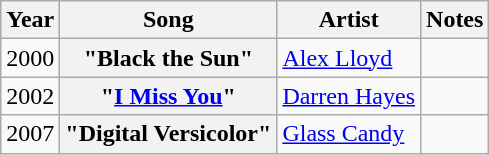<table class="wikitable sortable plainrowheaders">
<tr>
<th scope="col">Year</th>
<th scope="col">Song</th>
<th scope="col">Artist</th>
<th scope="col" class="unsortable">Notes</th>
</tr>
<tr>
<td>2000</td>
<th scope="row">"Black the Sun"</th>
<td><a href='#'>Alex Lloyd</a></td>
<td></td>
</tr>
<tr>
<td>2002</td>
<th scope="row">"<a href='#'>I Miss You</a>"</th>
<td><a href='#'>Darren Hayes</a></td>
<td></td>
</tr>
<tr>
<td>2007</td>
<th scope="row">"Digital Versicolor"</th>
<td><a href='#'>Glass Candy</a></td>
<td></td>
</tr>
</table>
